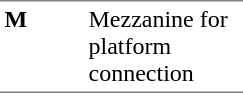<table border=0 cellspacing=0 cellpadding=3>
<tr>
<td style="border-bottom:solid 1px gray;border-top:solid 1px gray;" width=50 valign=top><strong>M</strong></td>
<td style="border-top:solid 1px gray;border-bottom:solid 1px gray;" width=100 valign=top>Mezzanine for platform connection</td>
</tr>
</table>
